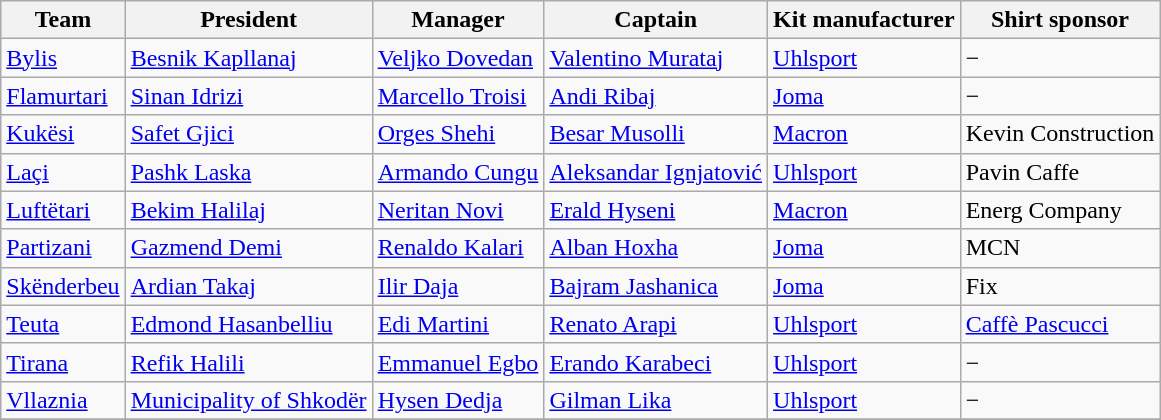<table class="wikitable sortable" style="text-align: left;">
<tr>
<th>Team</th>
<th>President</th>
<th>Manager</th>
<th>Captain</th>
<th>Kit manufacturer</th>
<th>Shirt sponsor</th>
</tr>
<tr>
<td><a href='#'>Bylis</a></td>
<td> <a href='#'>Besnik Kapllanaj</a></td>
<td> <a href='#'>Veljko Dovedan</a></td>
<td> <a href='#'>Valentino Murataj</a></td>
<td> <a href='#'>Uhlsport</a></td>
<td>−</td>
</tr>
<tr>
<td><a href='#'>Flamurtari</a></td>
<td> <a href='#'>Sinan Idrizi</a></td>
<td> <a href='#'>Marcello Troisi</a></td>
<td> <a href='#'>Andi Ribaj</a></td>
<td> <a href='#'>Joma</a></td>
<td>−</td>
</tr>
<tr>
<td><a href='#'>Kukësi</a></td>
<td> <a href='#'>Safet Gjici</a></td>
<td> <a href='#'>Orges Shehi</a></td>
<td> <a href='#'>Besar Musolli</a></td>
<td> <a href='#'>Macron</a></td>
<td>Kevin Construction</td>
</tr>
<tr>
<td><a href='#'>Laçi</a></td>
<td> <a href='#'>Pashk Laska</a></td>
<td> <a href='#'>Armando Cungu</a></td>
<td> <a href='#'>Aleksandar Ignjatović</a></td>
<td> <a href='#'>Uhlsport</a></td>
<td>Pavin Caffe</td>
</tr>
<tr>
<td><a href='#'>Luftëtari</a></td>
<td> <a href='#'>Bekim Halilaj</a></td>
<td> <a href='#'>Neritan Novi</a></td>
<td> <a href='#'>Erald Hyseni</a></td>
<td> <a href='#'>Macron</a></td>
<td>Energ Company</td>
</tr>
<tr>
<td><a href='#'>Partizani</a></td>
<td> <a href='#'>Gazmend Demi</a></td>
<td> <a href='#'>Renaldo Kalari</a></td>
<td> <a href='#'>Alban Hoxha</a></td>
<td> <a href='#'>Joma</a></td>
<td>MCN</td>
</tr>
<tr>
<td><a href='#'>Skënderbeu</a></td>
<td> <a href='#'>Ardian Takaj</a></td>
<td> <a href='#'>Ilir Daja</a></td>
<td> <a href='#'>Bajram Jashanica</a></td>
<td> <a href='#'>Joma</a></td>
<td>Fix</td>
</tr>
<tr>
<td><a href='#'>Teuta</a></td>
<td> <a href='#'>Edmond Hasanbelliu</a></td>
<td> <a href='#'>Edi Martini</a></td>
<td> <a href='#'>Renato Arapi</a></td>
<td> <a href='#'>Uhlsport</a></td>
<td><a href='#'>Caffè Pascucci</a></td>
</tr>
<tr>
<td><a href='#'>Tirana</a></td>
<td> <a href='#'>Refik Halili</a></td>
<td> <a href='#'>Emmanuel Egbo</a></td>
<td> <a href='#'>Erando Karabeci</a></td>
<td> <a href='#'>Uhlsport</a></td>
<td>−</td>
</tr>
<tr>
<td><a href='#'>Vllaznia</a></td>
<td> <a href='#'>Municipality of Shkodër</a></td>
<td> <a href='#'>Hysen Dedja</a></td>
<td> <a href='#'>Gilman Lika</a></td>
<td> <a href='#'>Uhlsport</a></td>
<td>−</td>
</tr>
<tr>
</tr>
</table>
